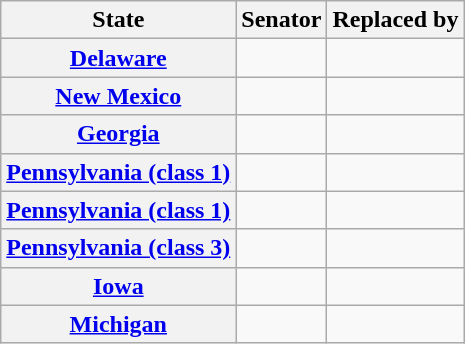<table class="wikitable sortable plainrowheaders">
<tr>
<th scope="col">State</th>
<th scope="col">Senator</th>
<th scope="col">Replaced by</th>
</tr>
<tr>
<th><a href='#'>Delaware</a></th>
<td></td>
<td></td>
</tr>
<tr>
<th><a href='#'>New Mexico</a></th>
<td></td>
<td></td>
</tr>
<tr>
<th><a href='#'>Georgia</a></th>
<td></td>
<td></td>
</tr>
<tr>
<th><a href='#'>Pennsylvania (class 1)</a></th>
<td></td>
<td></td>
</tr>
<tr>
<th><a href='#'>Pennsylvania (class 1)</a></th>
<td></td>
<td></td>
</tr>
<tr>
<th><a href='#'>Pennsylvania (class 3)</a></th>
<td></td>
<td></td>
</tr>
<tr>
<th><a href='#'>Iowa</a></th>
<td></td>
<td></td>
</tr>
<tr>
<th><a href='#'>Michigan</a></th>
<td></td>
<td></td>
</tr>
</table>
